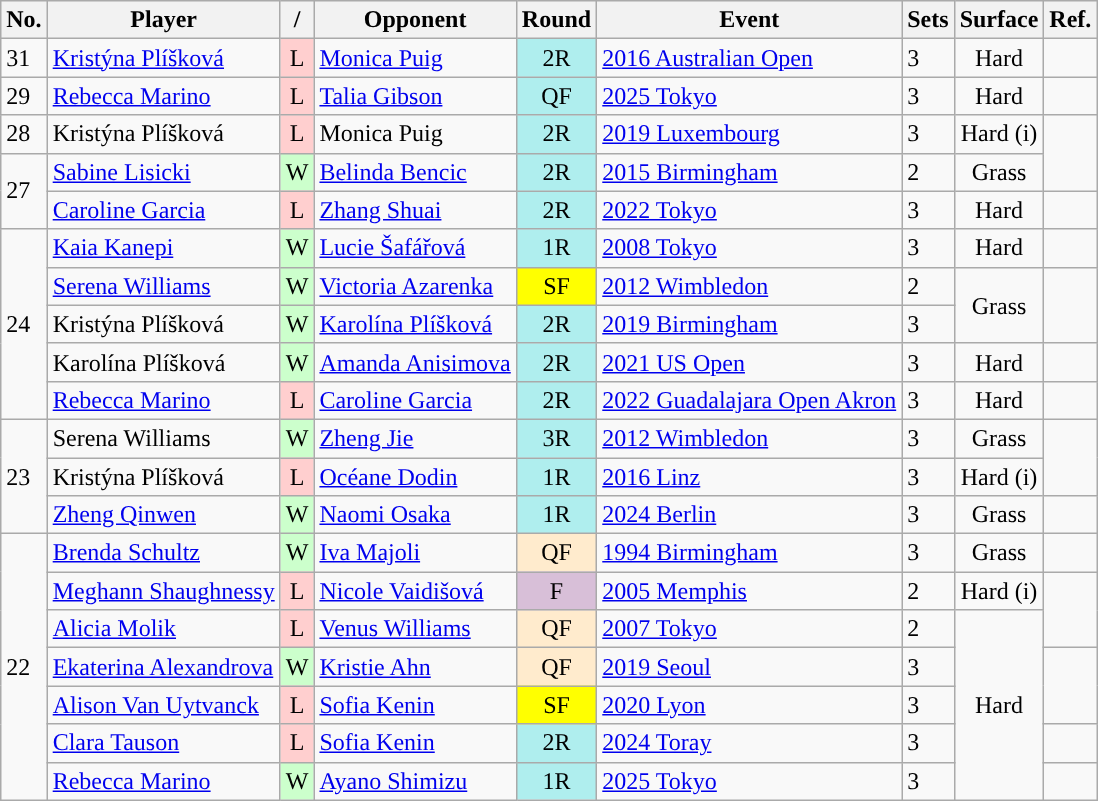<table class="sortable nowrap wikitable">
<tr style="background:#efefef;">
<th scope="col">No.</th>
<th scope="col">Player</th>
<th scope="col">/</th>
<th scope="col">Opponent</th>
<th scope="col">Round</th>
<th scope="col">Event</th>
<th scope="col">Sets</th>
<th scope="col">Surface</th>
<th scope="col" class=unsortable>Ref.</th>
</tr>
<tr>
<td>31</td>
<td> <a href='#'>Kristýna Plíšková</a></td>
<td style="text-align:center;" bgcolor="#FFCFCF">L</td>
<td> <a href='#'>Monica Puig</a></td>
<td bgcolor="#afeeee" style="text-align:center;">2R</td>
<td><a href='#'>2016 Australian Open</a></td>
<td>3</td>
<td style="text-align:center">Hard</td>
<td rowspan="1"></td>
</tr>
<tr>
<td>29</td>
<td> <a href='#'>Rebecca Marino</a></td>
<td style="text-align:center;" bgcolor="#FFCFCF">L</td>
<td> <a href='#'>Talia Gibson</a></td>
<td bgcolor="#afeeee" style="text-align:center;">QF</td>
<td><a href='#'>2025 Tokyo</a></td>
<td>3</td>
<td style="text-align:center">Hard</td>
</tr>
<tr>
<td>28</td>
<td> Kristýna Plíšková</td>
<td style="text-align:center;" bgcolor="#FFCFCF">L</td>
<td> Monica Puig</td>
<td bgcolor="#afeeee" style="text-align:center;">2R</td>
<td><a href='#'>2019 Luxembourg</a></td>
<td>3</td>
<td style="text-align:center">Hard (i)</td>
<td rowspan="2"></td>
</tr>
<tr>
<td rowspan="2">27</td>
<td> <a href='#'>Sabine Lisicki</a></td>
<td style="text-align:center;" bgcolor="#CCFFCC">W</td>
<td> <a href='#'>Belinda Bencic</a></td>
<td bgcolor="#afeeee" style="text-align:center;">2R</td>
<td><a href='#'>2015 Birmingham</a></td>
<td>2</td>
<td style="text-align:center">Grass</td>
</tr>
<tr>
<td> <a href='#'>Caroline Garcia</a></td>
<td style="text-align:center;" bgcolor="#FFCFCF">L</td>
<td> <a href='#'>Zhang Shuai</a></td>
<td bgcolor="#afeeee" style="text-align:center;">2R</td>
<td><a href='#'>2022 Tokyo</a></td>
<td>3</td>
<td style="text-align:center">Hard</td>
<td></td>
</tr>
<tr>
<td rowspan="5">24</td>
<td> <a href='#'>Kaia Kanepi</a></td>
<td style="text-align:center;" bgcolor="#CCFFCC">W</td>
<td> <a href='#'>Lucie Šafářová</a></td>
<td bgcolor="#afeeee" style="text-align:center;">1R</td>
<td><a href='#'>2008 Tokyo</a></td>
<td>3</td>
<td style="text-align:center">Hard</td>
<td></td>
</tr>
<tr>
<td> <a href='#'>Serena Williams</a></td>
<td style="text-align:center;" bgcolor="#CCFFCC">W</td>
<td> <a href='#'>Victoria Azarenka</a></td>
<td bgcolor="yellow" style="text-align:center;">SF</td>
<td><a href='#'>2012 Wimbledon</a></td>
<td>2</td>
<td rowspan="2" style="text-align:center">Grass</td>
<td rowspan="2"></td>
</tr>
<tr>
<td> Kristýna Plíšková</td>
<td style="text-align:center;" bgcolor="#CCFFCC">W</td>
<td> <a href='#'>Karolína Plíšková</a></td>
<td bgcolor="#afeeee" style="text-align:center;">2R</td>
<td><a href='#'>2019 Birmingham</a></td>
<td>3</td>
</tr>
<tr>
<td> Karolína Plíšková</td>
<td style="text-align:center;" bgcolor="#CCFFCC">W</td>
<td> <a href='#'>Amanda Anisimova</a></td>
<td bgcolor="#afeeee" style="text-align:center;">2R</td>
<td><a href='#'>2021 US Open</a></td>
<td>3</td>
<td style="text-align:center">Hard</td>
<td></td>
</tr>
<tr>
<td> <a href='#'>Rebecca Marino</a></td>
<td style="text-align:center;" bgcolor="#FFCFCF">L</td>
<td> <a href='#'>Caroline Garcia</a></td>
<td bgcolor="#afeeee" style="text-align:center;">2R</td>
<td><a href='#'>2022 Guadalajara Open Akron</a></td>
<td>3</td>
<td style="text-align:center">Hard</td>
<td></td>
</tr>
<tr>
<td rowspan="3">23</td>
<td> Serena Williams</td>
<td style="text-align:center;" bgcolor="#CCFFCC">W</td>
<td> <a href='#'>Zheng Jie</a></td>
<td bgcolor="#afeeee" style="text-align:center;">3R</td>
<td><a href='#'>2012 Wimbledon</a></td>
<td>3</td>
<td style="text-align:center">Grass</td>
<td rowspan="2"></td>
</tr>
<tr>
<td> Kristýna Plíšková</td>
<td style="text-align:center;" bgcolor="#FFCFCF">L</td>
<td> <a href='#'>Océane Dodin</a></td>
<td bgcolor="#afeeee" style="text-align:center;">1R</td>
<td><a href='#'>2016 Linz</a></td>
<td>3</td>
<td style="text-align:center">Hard (i)</td>
</tr>
<tr>
<td> <a href='#'>Zheng Qinwen</a></td>
<td style="text-align:center;" bgcolor="#CCFFCC">W</td>
<td> <a href='#'>Naomi Osaka</a></td>
<td bgcolor="#afeeee" style="text-align:center;">1R</td>
<td><a href='#'>2024 Berlin</a></td>
<td>3</td>
<td style="text-align:center">Grass</td>
<td></td>
</tr>
<tr>
<td rowspan="7">22</td>
<td> <a href='#'>Brenda Schultz</a></td>
<td style="text-align:center;" bgcolor="#CCFFCC">W</td>
<td> <a href='#'>Iva Majoli</a></td>
<td bgcolor="#ffebcd" style="text-align:center;">QF</td>
<td><a href='#'>1994 Birmingham</a></td>
<td>3</td>
<td style="text-align:center">Grass</td>
<td></td>
</tr>
<tr>
<td> <a href='#'>Meghann Shaughnessy</a></td>
<td style="text-align:center;" bgcolor="#FFCFCF">L</td>
<td> <a href='#'>Nicole Vaidišová</a></td>
<td bgcolor="thistle" style="text-align:center;">F</td>
<td><a href='#'>2005 Memphis</a></td>
<td>2</td>
<td style="text-align:center">Hard (i)</td>
<td rowspan="2"></td>
</tr>
<tr>
<td> <a href='#'>Alicia Molik</a></td>
<td style="text-align:center;" bgcolor="#FFCFCF">L</td>
<td> <a href='#'>Venus Williams</a></td>
<td bgcolor="#ffebcd" style="text-align:center;">QF</td>
<td><a href='#'>2007 Tokyo</a></td>
<td>2</td>
<td rowspan="5" style="text-align:center">Hard</td>
</tr>
<tr>
<td> <a href='#'>Ekaterina Alexandrova</a></td>
<td style="text-align:center;" bgcolor="#CCFFCC">W</td>
<td> <a href='#'>Kristie Ahn</a></td>
<td bgcolor="#ffebcd" style="text-align:center;">QF</td>
<td><a href='#'>2019 Seoul</a></td>
<td>3</td>
<td rowspan="2"></td>
</tr>
<tr>
<td> <a href='#'>Alison Van Uytvanck</a></td>
<td style="text-align:center;" bgcolor="#FFCFCF">L</td>
<td> <a href='#'>Sofia Kenin</a></td>
<td bgcolor="yellow" style="text-align:center;">SF</td>
<td><a href='#'>2020 Lyon</a></td>
<td>3</td>
</tr>
<tr>
<td> <a href='#'>Clara Tauson</a></td>
<td style="text-align:center;" bgcolor="#FFCFCF">L</td>
<td> <a href='#'>Sofia Kenin</a></td>
<td bgcolor="#afeeee" style="text-align:center;">2R</td>
<td><a href='#'>2024 Toray</a></td>
<td>3</td>
</tr>
<tr>
<td> <a href='#'>Rebecca Marino</a></td>
<td style="text-align:center;" bgcolor="#CCFFCC">W</td>
<td> <a href='#'>Ayano Shimizu</a></td>
<td bgcolor="#afeeee" style="text-align:center;">1R</td>
<td><a href='#'>2025 Tokyo</a></td>
<td>3</td>
<td style="text-align:center"></td>
</tr>
</table>
